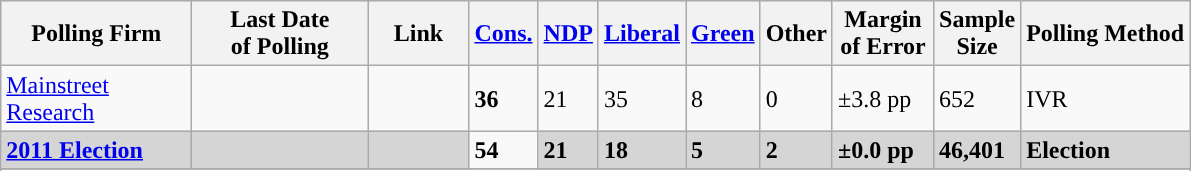<table class="wikitable sortable">
<tr style="background:#e9e9e9;">
<th style="width:120px">Polling Firm</th>
<th style="width:110px">Last Date<br>of Polling</th>
<th style="width:60px" class="unsortable">Link</th>
<th style="background-color:"><strong><a href='#'>Cons.</a></strong></th>
<th style="background-color:"><strong><a href='#'>NDP</a></strong></th>
<th style="background-color:"><strong><a href='#'>Liberal</a></strong></th>
<th style="background-color:"><strong><a href='#'>Green</a></strong></th>
<th style="background-color:"><strong>Other</strong></th>
<th style="width:60px;" class=unsortable>Margin<br>of Error</th>
<th style="width:50px;" class=unsortable>Sample<br>Size</th>
<th class=unsortable>Polling Method</th>
</tr>
<tr>
<td><a href='#'>Mainstreet Research</a></td>
<td></td>
<td> </td>
<td><strong>36</strong></td>
<td>21</td>
<td>35</td>
<td>8</td>
<td>0</td>
<td>±3.8 pp</td>
<td>652</td>
<td>IVR</td>
</tr>
<tr>
<td style="background:#D5D5D5"><strong><a href='#'>2011 Election</a></strong></td>
<td style="background:#D5D5D5"><strong></strong></td>
<td style="background:#D5D5D5"></td>
<td><strong>54</strong></td>
<td style="background:#D5D5D5"><strong>21</strong></td>
<td style="background:#D5D5D5"><strong>18</strong></td>
<td style="background:#D5D5D5"><strong>5</strong></td>
<td style="background:#D5D5D5"><strong>2</strong></td>
<td style="background:#D5D5D5"><strong>±0.0 pp</strong></td>
<td style="background:#D5D5D5"><strong>46,401</strong></td>
<td style="background:#D5D5D5"><strong>Election</strong></td>
</tr>
<tr>
</tr>
<tr>
</tr>
</table>
